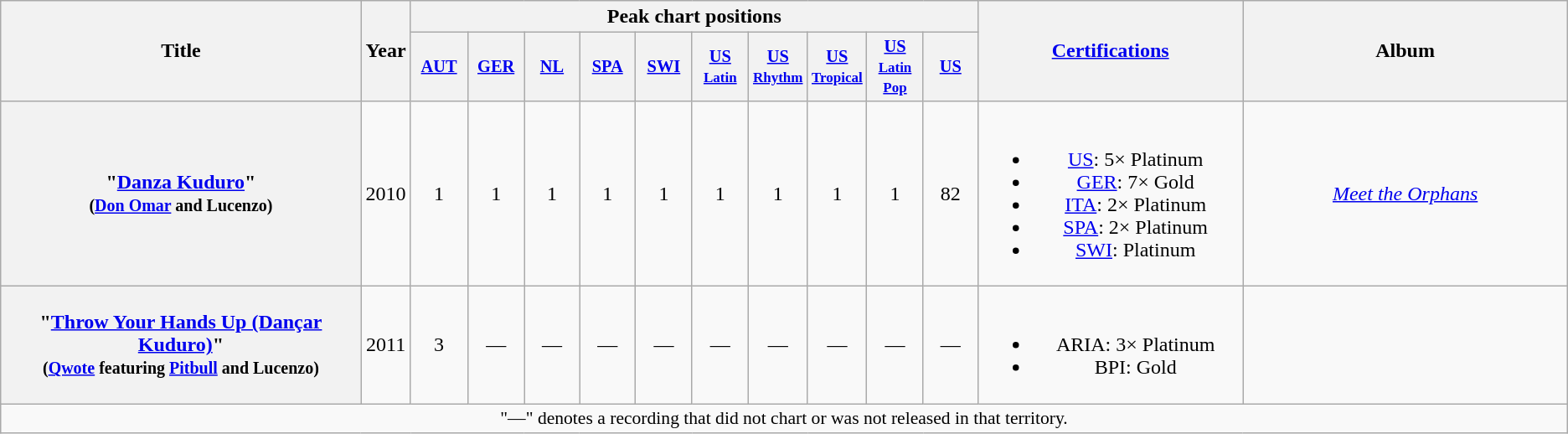<table class="wikitable plainrowheaders" style="text-align:center;">
<tr>
<th scope="col" rowspan="2" style="width:20em;">Title</th>
<th scope="col" rowspan="2">Year</th>
<th scope="col" colspan="10">Peak chart positions</th>
<th scope="col" rowspan="2" style="width:14em;"><a href='#'>Certifications</a></th>
<th scope="col" rowspan="2" style="width:18em;">Album</th>
</tr>
<tr>
<th scope="col" style="width:3em;font-size:85%;"><a href='#'>AUT</a> <br></th>
<th scope="col" style="width:3em;font-size:85%;"><a href='#'>GER</a><br></th>
<th scope="col" style="width:3em;font-size:85%;"><a href='#'>NL</a><br></th>
<th scope="col" style="width:3em;font-size:85%;"><a href='#'>SPA</a><br></th>
<th scope="col" style="width:3em;font-size:85%;"><a href='#'>SWI</a><br></th>
<th scope="col" style="width:3em;font-size:85%;"><a href='#'>US <br> <small>Latin</small></a><br></th>
<th scope="col" style="width:3em;font-size:85%;"><a href='#'>US <br> <small>Rhythm</small></a><br></th>
<th scope="col" style="width:3em;font-size:85%;"><a href='#'>US <br> <small>Tropical</small></a><br></th>
<th scope="col" style="width:3em;font-size:85%;"><a href='#'>US <br> <small>Latin<br>Pop</small></a><br></th>
<th scope="col" style="width:3em;font-size:85%;"><a href='#'>US</a><br></th>
</tr>
<tr>
<th scope="row">"<a href='#'>Danza Kuduro</a>"<br><small>(<a href='#'>Don Omar</a> and Lucenzo)</small></th>
<td>2010</td>
<td>1</td>
<td>1</td>
<td>1</td>
<td>1</td>
<td>1</td>
<td>1</td>
<td>1</td>
<td>1</td>
<td>1</td>
<td>82</td>
<td><br><ul><li><a href='#'>US</a>: 5× Platinum</li><li><a href='#'>GER</a>: 7× Gold</li><li><a href='#'>ITA</a>: 2× Platinum</li><li><a href='#'>SPA</a>: 2× Platinum</li><li><a href='#'>SWI</a>: Platinum</li></ul></td>
<td><em><a href='#'>Meet the Orphans</a></em></td>
</tr>
<tr>
<th scope="row">"<a href='#'>Throw Your Hands Up (Dançar Kuduro)</a>" <br><small>(<a href='#'>Qwote</a> featuring <a href='#'>Pitbull</a> and Lucenzo)</small></th>
<td>2011</td>
<td>3</td>
<td>—</td>
<td>—</td>
<td>—</td>
<td>—</td>
<td>—</td>
<td>—</td>
<td>—</td>
<td>—</td>
<td>—</td>
<td><br><ul><li>ARIA: 3× Platinum</li><li>BPI: Gold</li></ul></td>
<td></td>
</tr>
<tr>
<td colspan="14" style="font-size:90%">"—" denotes a recording that did not chart or was not released in that territory.</td>
</tr>
</table>
